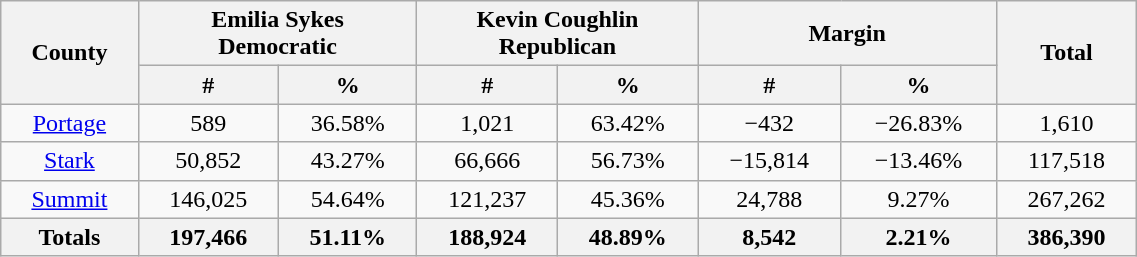<table width="60%" class="wikitable sortable">
<tr>
<th rowspan="2">County</th>
<th colspan="2">Emilia Sykes<br>Democratic</th>
<th colspan="2">Kevin Coughlin<br>Republican</th>
<th colspan="2">Margin</th>
<th rowspan="2">Total</th>
</tr>
<tr>
<th style="text-align:center;" data-sort-type="number">#</th>
<th style="text-align:center;" data-sort-type="number">%</th>
<th style="text-align:center;" data-sort-type="number">#</th>
<th style="text-align:center;" data-sort-type="number">%</th>
<th style="text-align:center;" data-sort-type="number">#</th>
<th style="text-align:center;" data-sort-type="number">%</th>
</tr>
<tr style="text-align:center;">
<td><a href='#'>Portage</a></td>
<td>589</td>
<td>36.58%</td>
<td>1,021</td>
<td>63.42%</td>
<td>−432</td>
<td>−26.83%</td>
<td>1,610</td>
</tr>
<tr style="text-align:center;">
<td><a href='#'>Stark</a></td>
<td>50,852</td>
<td>43.27%</td>
<td>66,666</td>
<td>56.73%</td>
<td>−15,814</td>
<td>−13.46%</td>
<td>117,518</td>
</tr>
<tr style="text-align:center;">
<td><a href='#'>Summit</a></td>
<td>146,025</td>
<td>54.64%</td>
<td>121,237</td>
<td>45.36%</td>
<td>24,788</td>
<td>9.27%</td>
<td>267,262</td>
</tr>
<tr style="text-align:center;">
<th>Totals</th>
<th>197,466</th>
<th>51.11%</th>
<th>188,924</th>
<th>48.89%</th>
<th>8,542</th>
<th>2.21%</th>
<th>386,390</th>
</tr>
</table>
